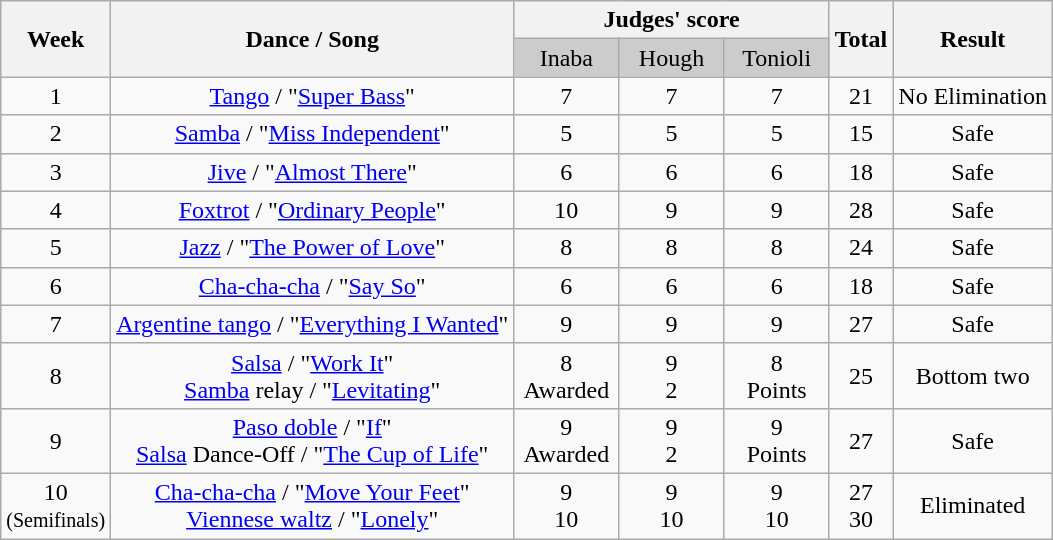<table class="wikitable" style="text-align:center;">
<tr style="text-align:center;">
<th rowspan="2" bgcolor="#CCCCCC" align="Center">Week</th>
<th rowspan="2" bgcolor="#CCCCCC" align="Center">Dance / Song</th>
<th colspan="3" bgcolor="#CCCCCC" align="Center">Judges' score</th>
<th rowspan="2">Total</th>
<th rowspan="2" bgcolor="#CCCCCC" align="Center">Result</th>
</tr>
<tr>
<td bgcolor="#CCCCCC" width="10%" align="center">Inaba</td>
<td bgcolor="#CCCCCC" width="10%" align="center">Hough</td>
<td bgcolor="#CCCCCC" width="10%" align="center">Tonioli</td>
</tr>
<tr>
<td>1</td>
<td><a href='#'>Tango</a> / "<a href='#'>Super Bass</a>"</td>
<td>7</td>
<td>7</td>
<td>7</td>
<td>21</td>
<td>No Elimination</td>
</tr>
<tr>
<td>2</td>
<td><a href='#'>Samba</a> / "<a href='#'>Miss Independent</a>"</td>
<td>5</td>
<td>5</td>
<td>5</td>
<td>15</td>
<td>Safe</td>
</tr>
<tr>
<td>3</td>
<td><a href='#'>Jive</a> / "<a href='#'>Almost There</a>"</td>
<td>6</td>
<td>6</td>
<td>6</td>
<td>18</td>
<td>Safe</td>
</tr>
<tr>
<td>4</td>
<td><a href='#'>Foxtrot</a> / "<a href='#'>Ordinary People</a>"</td>
<td>10</td>
<td>9</td>
<td>9</td>
<td>28</td>
<td>Safe</td>
</tr>
<tr>
<td>5</td>
<td><a href='#'>Jazz</a> / "<a href='#'>The Power of Love</a>"</td>
<td>8</td>
<td>8</td>
<td>8</td>
<td>24</td>
<td>Safe</td>
</tr>
<tr>
<td>6</td>
<td><a href='#'>Cha-cha-cha</a> / "<a href='#'>Say So</a>"</td>
<td>6</td>
<td>6</td>
<td>6</td>
<td>18</td>
<td>Safe</td>
</tr>
<tr>
<td>7</td>
<td><a href='#'>Argentine tango</a> / "<a href='#'>Everything I Wanted</a>"</td>
<td>9</td>
<td>9</td>
<td>9</td>
<td>27</td>
<td>Safe</td>
</tr>
<tr>
<td>8</td>
<td><a href='#'>Salsa</a> / "<a href='#'>Work It</a>"<br><a href='#'>Samba</a> relay / "<a href='#'>Levitating</a>"</td>
<td>8<br>Awarded</td>
<td>9<br>2</td>
<td>8<br>Points</td>
<td>25</td>
<td>Bottom two</td>
</tr>
<tr>
<td>9</td>
<td><a href='#'>Paso doble</a> / "<a href='#'>If</a>"<br><a href='#'>Salsa</a> Dance-Off / "<a href='#'>The Cup of Life</a>"</td>
<td>9<br>Awarded</td>
<td>9<br>2</td>
<td>9<br>Points</td>
<td>27</td>
<td>Safe</td>
</tr>
<tr>
<td>10<br><small>(Semifinals)</small></td>
<td><a href='#'>Cha-cha-cha</a> / "<a href='#'>Move Your Feet</a>"<br><a href='#'>Viennese waltz</a> / "<a href='#'>Lonely</a>"</td>
<td>9<br>10</td>
<td>9<br>10</td>
<td>9<br>10</td>
<td>27<br>30</td>
<td>Eliminated</td>
</tr>
</table>
